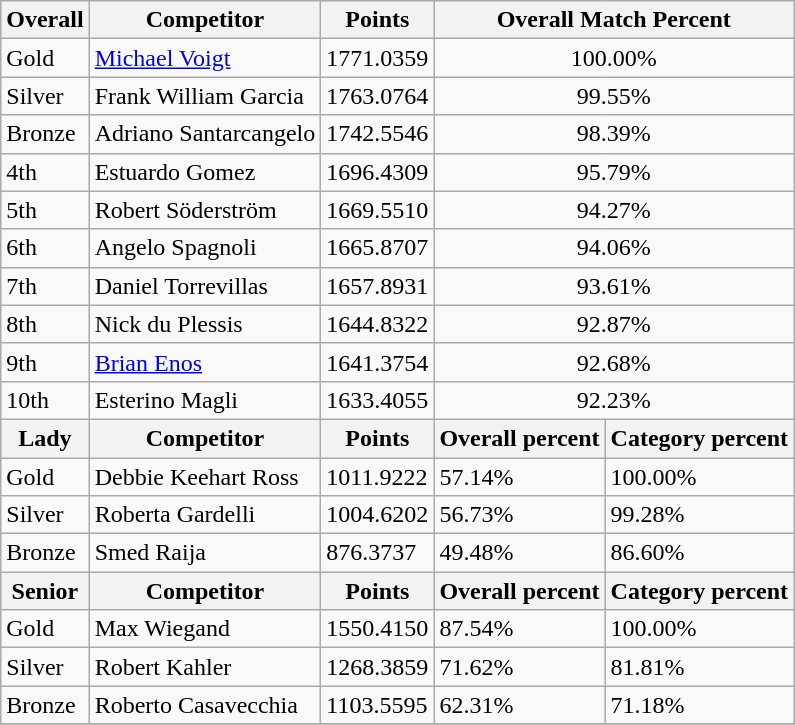<table class="wikitable sortable" style="text-align: left;">
<tr>
<th>Overall</th>
<th>Competitor</th>
<th>Points</th>
<th colspan="2">Overall Match Percent</th>
</tr>
<tr>
<td> Gold</td>
<td> <a href='#'>Michael Voigt</a></td>
<td>1771.0359</td>
<td colspan="2" style="text-align: center;">100.00%</td>
</tr>
<tr>
<td> Silver</td>
<td> Frank William Garcia</td>
<td>1763.0764</td>
<td colspan="2" style="text-align: center;">99.55%</td>
</tr>
<tr>
<td> Bronze</td>
<td> Adriano Santarcangelo</td>
<td>1742.5546</td>
<td colspan="2" style="text-align: center;">98.39%</td>
</tr>
<tr>
<td>4th</td>
<td> Estuardo Gomez</td>
<td>1696.4309</td>
<td colspan="2" style="text-align: center;">95.79%</td>
</tr>
<tr>
<td>5th</td>
<td> Robert Söderström</td>
<td>1669.5510</td>
<td colspan="2" style="text-align: center;">94.27%</td>
</tr>
<tr>
<td>6th</td>
<td> Angelo Spagnoli</td>
<td>1665.8707</td>
<td colspan="2" style="text-align: center;">94.06%</td>
</tr>
<tr>
<td>7th</td>
<td> Daniel Torrevillas</td>
<td>1657.8931</td>
<td colspan="2" style="text-align: center;">93.61%</td>
</tr>
<tr>
<td>8th</td>
<td> Nick du Plessis</td>
<td>1644.8322</td>
<td colspan="2" style="text-align: center;">92.87%</td>
</tr>
<tr>
<td>9th</td>
<td> <a href='#'>Brian Enos</a></td>
<td>1641.3754</td>
<td colspan="2" style="text-align: center;">92.68%</td>
</tr>
<tr>
<td>10th</td>
<td> Esterino Magli</td>
<td>1633.4055</td>
<td colspan="2" style="text-align: center;">92.23%</td>
</tr>
<tr>
<th>Lady</th>
<th>Competitor</th>
<th>Points</th>
<th>Overall percent</th>
<th>Category percent</th>
</tr>
<tr>
<td> Gold</td>
<td> Debbie Keehart Ross</td>
<td>1011.9222</td>
<td>57.14%</td>
<td>100.00%</td>
</tr>
<tr>
<td> Silver</td>
<td> Roberta Gardelli</td>
<td>1004.6202</td>
<td>56.73%</td>
<td>99.28%</td>
</tr>
<tr>
<td> Bronze</td>
<td> Smed Raija</td>
<td>876.3737</td>
<td>49.48%</td>
<td>86.60%</td>
</tr>
<tr>
<th>Senior</th>
<th>Competitor</th>
<th>Points</th>
<th>Overall percent</th>
<th>Category percent</th>
</tr>
<tr>
<td> Gold</td>
<td> Max Wiegand</td>
<td>1550.4150</td>
<td>87.54%</td>
<td>100.00%</td>
</tr>
<tr>
<td> Silver</td>
<td> Robert Kahler</td>
<td>1268.3859</td>
<td>71.62%</td>
<td>81.81%</td>
</tr>
<tr>
<td> Bronze</td>
<td> Roberto Casavecchia</td>
<td>1103.5595</td>
<td>62.31%</td>
<td>71.18%</td>
</tr>
<tr>
</tr>
</table>
